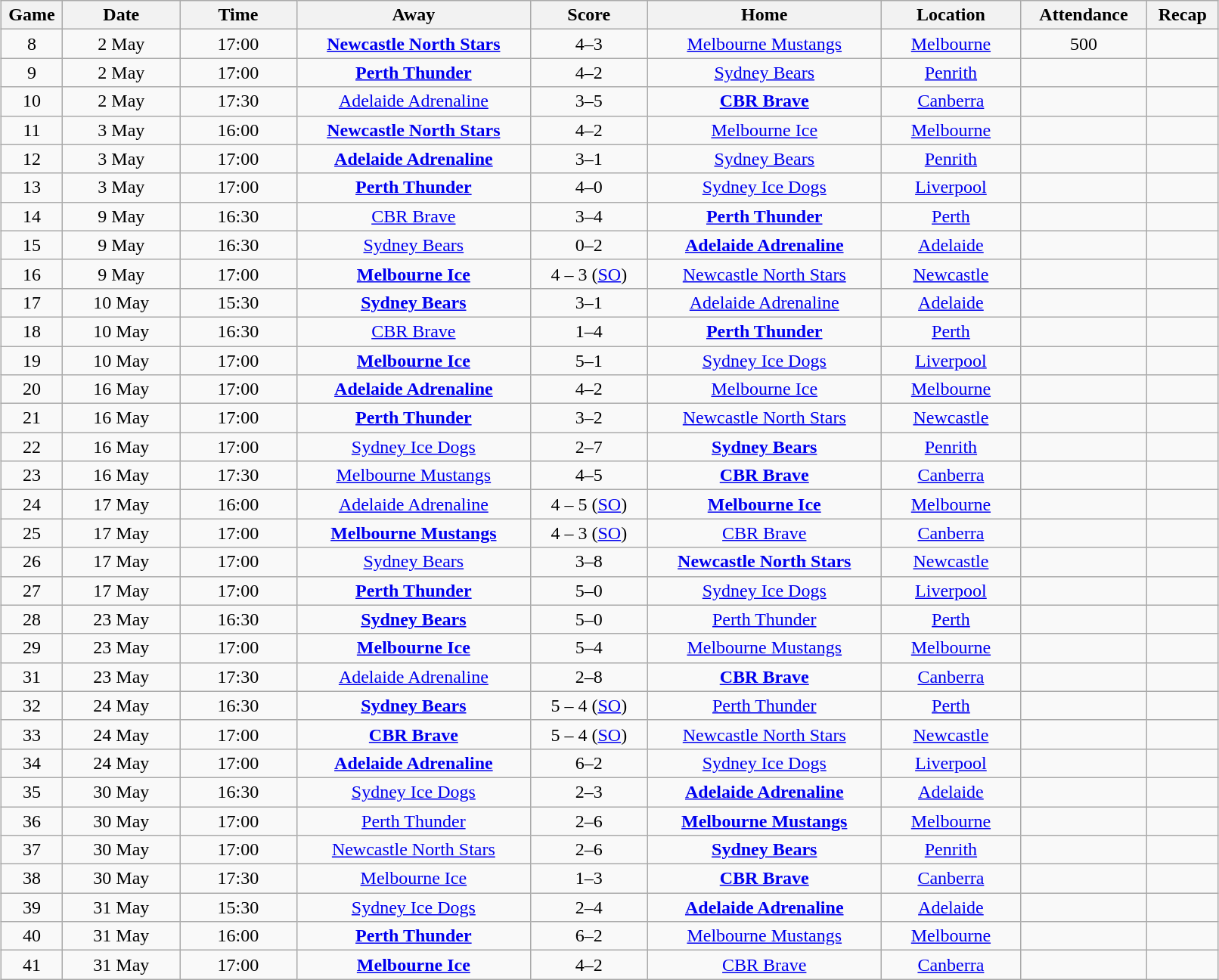<table class="wikitable" width="85%" style="margin: 1em auto 1em auto">
<tr>
<th width="1%">Game</th>
<th width="6%">Date</th>
<th width="6%">Time</th>
<th width="12%">Away</th>
<th width="6%">Score</th>
<th width="12%">Home</th>
<th width="7%">Location</th>
<th width="4%">Attendance</th>
<th width="2%">Recap</th>
</tr>
<tr align="center">
<td>8</td>
<td>2 May</td>
<td>17:00</td>
<td><strong><a href='#'>Newcastle North Stars</a></strong></td>
<td>4–3</td>
<td><a href='#'>Melbourne Mustangs</a></td>
<td><a href='#'>Melbourne</a></td>
<td>500</td>
<td></td>
</tr>
<tr align="center">
<td>9</td>
<td>2 May</td>
<td>17:00</td>
<td><strong><a href='#'>Perth Thunder</a></strong></td>
<td>4–2</td>
<td><a href='#'>Sydney Bears</a></td>
<td><a href='#'>Penrith</a></td>
<td></td>
<td></td>
</tr>
<tr align="center">
<td>10</td>
<td>2 May</td>
<td>17:30</td>
<td><a href='#'>Adelaide Adrenaline</a></td>
<td>3–5</td>
<td><strong><a href='#'>CBR Brave</a></strong></td>
<td><a href='#'>Canberra</a></td>
<td></td>
<td></td>
</tr>
<tr align="center">
<td>11</td>
<td>3 May</td>
<td>16:00</td>
<td><strong><a href='#'>Newcastle North Stars</a></strong></td>
<td>4–2</td>
<td><a href='#'>Melbourne Ice</a></td>
<td><a href='#'>Melbourne</a></td>
<td></td>
<td></td>
</tr>
<tr align="center">
<td>12</td>
<td>3 May</td>
<td>17:00</td>
<td><strong><a href='#'>Adelaide Adrenaline</a></strong></td>
<td>3–1</td>
<td><a href='#'>Sydney Bears</a></td>
<td><a href='#'>Penrith</a></td>
<td></td>
<td></td>
</tr>
<tr align="center">
<td>13</td>
<td>3 May</td>
<td>17:00</td>
<td><strong><a href='#'>Perth Thunder</a></strong></td>
<td>4–0</td>
<td><a href='#'>Sydney Ice Dogs</a></td>
<td><a href='#'>Liverpool</a></td>
<td></td>
<td></td>
</tr>
<tr align="center">
<td>14</td>
<td>9 May</td>
<td>16:30</td>
<td><a href='#'>CBR Brave</a></td>
<td>3–4</td>
<td><strong><a href='#'>Perth Thunder</a></strong></td>
<td><a href='#'>Perth</a></td>
<td></td>
<td></td>
</tr>
<tr align="center">
<td>15</td>
<td>9 May</td>
<td>16:30</td>
<td><a href='#'>Sydney Bears</a></td>
<td>0–2</td>
<td><strong><a href='#'>Adelaide Adrenaline</a></strong></td>
<td><a href='#'>Adelaide</a></td>
<td></td>
<td></td>
</tr>
<tr align="center">
<td>16</td>
<td>9 May</td>
<td>17:00</td>
<td><strong><a href='#'>Melbourne Ice</a></strong></td>
<td>4 – 3 (<a href='#'>SO</a>)</td>
<td><a href='#'>Newcastle North Stars</a></td>
<td><a href='#'>Newcastle</a></td>
<td></td>
<td></td>
</tr>
<tr align="center">
<td>17</td>
<td>10 May</td>
<td>15:30</td>
<td><strong><a href='#'>Sydney Bears</a></strong></td>
<td>3–1</td>
<td><a href='#'>Adelaide Adrenaline</a></td>
<td><a href='#'>Adelaide</a></td>
<td></td>
<td></td>
</tr>
<tr align="center">
<td>18</td>
<td>10 May</td>
<td>16:30</td>
<td><a href='#'>CBR Brave</a></td>
<td>1–4</td>
<td><strong><a href='#'>Perth Thunder</a></strong></td>
<td><a href='#'>Perth</a></td>
<td></td>
<td></td>
</tr>
<tr align="center">
<td>19</td>
<td>10 May</td>
<td>17:00</td>
<td><strong><a href='#'>Melbourne Ice</a></strong></td>
<td>5–1</td>
<td><a href='#'>Sydney Ice Dogs</a></td>
<td><a href='#'>Liverpool</a></td>
<td></td>
<td></td>
</tr>
<tr align="center">
<td>20</td>
<td>16 May</td>
<td>17:00</td>
<td><strong><a href='#'>Adelaide Adrenaline</a></strong></td>
<td>4–2</td>
<td><a href='#'>Melbourne Ice</a></td>
<td><a href='#'>Melbourne</a></td>
<td></td>
<td></td>
</tr>
<tr align="center">
<td>21</td>
<td>16 May</td>
<td>17:00</td>
<td><strong><a href='#'>Perth Thunder</a></strong></td>
<td>3–2</td>
<td><a href='#'>Newcastle North Stars</a></td>
<td><a href='#'>Newcastle</a></td>
<td></td>
<td></td>
</tr>
<tr align="center">
<td>22</td>
<td>16 May</td>
<td>17:00</td>
<td><a href='#'>Sydney Ice Dogs</a></td>
<td>2–7</td>
<td><strong><a href='#'>Sydney Bears</a></strong></td>
<td><a href='#'>Penrith</a></td>
<td></td>
<td></td>
</tr>
<tr align="center">
<td>23</td>
<td>16 May</td>
<td>17:30</td>
<td><a href='#'>Melbourne Mustangs</a></td>
<td>4–5</td>
<td><strong><a href='#'>CBR Brave</a></strong></td>
<td><a href='#'>Canberra</a></td>
<td></td>
<td></td>
</tr>
<tr align="center">
<td>24</td>
<td>17 May</td>
<td>16:00</td>
<td><a href='#'>Adelaide Adrenaline</a></td>
<td>4 – 5 (<a href='#'>SO</a>)</td>
<td><strong><a href='#'>Melbourne Ice</a></strong></td>
<td><a href='#'>Melbourne</a></td>
<td></td>
<td></td>
</tr>
<tr align="center">
<td>25</td>
<td>17 May</td>
<td>17:00</td>
<td><strong><a href='#'>Melbourne Mustangs</a></strong></td>
<td>4 – 3 (<a href='#'>SO</a>)</td>
<td><a href='#'>CBR Brave</a></td>
<td><a href='#'>Canberra</a></td>
<td></td>
<td></td>
</tr>
<tr align="center">
<td>26</td>
<td>17 May</td>
<td>17:00</td>
<td><a href='#'>Sydney Bears</a></td>
<td>3–8</td>
<td><strong><a href='#'>Newcastle North Stars</a></strong></td>
<td><a href='#'>Newcastle</a></td>
<td></td>
<td></td>
</tr>
<tr align="center">
<td>27</td>
<td>17 May</td>
<td>17:00</td>
<td><strong><a href='#'>Perth Thunder</a></strong></td>
<td>5–0</td>
<td><a href='#'>Sydney Ice Dogs</a></td>
<td><a href='#'>Liverpool</a></td>
<td></td>
<td></td>
</tr>
<tr align="center">
<td>28</td>
<td>23 May</td>
<td>16:30</td>
<td><strong><a href='#'>Sydney Bears</a></strong></td>
<td>5–0</td>
<td><a href='#'>Perth Thunder</a></td>
<td><a href='#'>Perth</a></td>
<td></td>
<td></td>
</tr>
<tr align="center">
<td>29</td>
<td>23 May</td>
<td>17:00</td>
<td><strong><a href='#'>Melbourne Ice</a></strong></td>
<td>5–4</td>
<td><a href='#'>Melbourne Mustangs</a></td>
<td><a href='#'>Melbourne</a></td>
<td></td>
<td></td>
</tr>
<tr align="center">
<td>31</td>
<td>23 May</td>
<td>17:30</td>
<td><a href='#'>Adelaide Adrenaline</a></td>
<td>2–8</td>
<td><strong><a href='#'>CBR Brave</a></strong></td>
<td><a href='#'>Canberra</a></td>
<td></td>
<td></td>
</tr>
<tr align="center">
<td>32</td>
<td>24 May</td>
<td>16:30</td>
<td><strong><a href='#'>Sydney Bears</a></strong></td>
<td>5 – 4 (<a href='#'>SO</a>)</td>
<td><a href='#'>Perth Thunder</a></td>
<td><a href='#'>Perth</a></td>
<td></td>
<td></td>
</tr>
<tr align="center">
<td>33</td>
<td>24 May</td>
<td>17:00</td>
<td><strong><a href='#'>CBR Brave</a></strong></td>
<td>5 – 4 (<a href='#'>SO</a>)</td>
<td><a href='#'>Newcastle North Stars</a></td>
<td><a href='#'>Newcastle</a></td>
<td></td>
<td></td>
</tr>
<tr align="center">
<td>34</td>
<td>24 May</td>
<td>17:00</td>
<td><strong><a href='#'>Adelaide Adrenaline</a></strong></td>
<td>6–2</td>
<td><a href='#'>Sydney Ice Dogs</a></td>
<td><a href='#'>Liverpool</a></td>
<td></td>
<td></td>
</tr>
<tr align="center">
<td>35</td>
<td>30 May</td>
<td>16:30</td>
<td><a href='#'>Sydney Ice Dogs</a></td>
<td>2–3</td>
<td><strong><a href='#'>Adelaide Adrenaline</a></strong></td>
<td><a href='#'>Adelaide</a></td>
<td></td>
<td></td>
</tr>
<tr align="center">
<td>36</td>
<td>30 May</td>
<td>17:00</td>
<td><a href='#'>Perth Thunder</a></td>
<td>2–6</td>
<td><strong><a href='#'>Melbourne Mustangs</a></strong></td>
<td><a href='#'>Melbourne</a></td>
<td></td>
<td></td>
</tr>
<tr align="center">
<td>37</td>
<td>30 May</td>
<td>17:00</td>
<td><a href='#'>Newcastle North Stars</a></td>
<td>2–6</td>
<td><strong><a href='#'>Sydney Bears</a></strong></td>
<td><a href='#'>Penrith</a></td>
<td></td>
<td></td>
</tr>
<tr align="center">
<td>38</td>
<td>30 May</td>
<td>17:30</td>
<td><a href='#'>Melbourne Ice</a></td>
<td>1–3</td>
<td><strong><a href='#'>CBR Brave</a></strong></td>
<td><a href='#'>Canberra</a></td>
<td></td>
<td></td>
</tr>
<tr align="center">
<td>39</td>
<td>31 May</td>
<td>15:30</td>
<td><a href='#'>Sydney Ice Dogs</a></td>
<td>2–4</td>
<td><strong><a href='#'>Adelaide Adrenaline</a></strong></td>
<td><a href='#'>Adelaide</a></td>
<td></td>
<td></td>
</tr>
<tr align="center">
<td>40</td>
<td>31 May</td>
<td>16:00</td>
<td><strong><a href='#'>Perth Thunder</a></strong></td>
<td>6–2</td>
<td><a href='#'>Melbourne Mustangs</a></td>
<td><a href='#'>Melbourne</a></td>
<td></td>
<td></td>
</tr>
<tr align="center">
<td>41</td>
<td>31 May</td>
<td>17:00</td>
<td><strong><a href='#'>Melbourne Ice</a></strong></td>
<td>4–2</td>
<td><a href='#'>CBR Brave</a></td>
<td><a href='#'>Canberra</a></td>
<td></td>
<td></td>
</tr>
</table>
